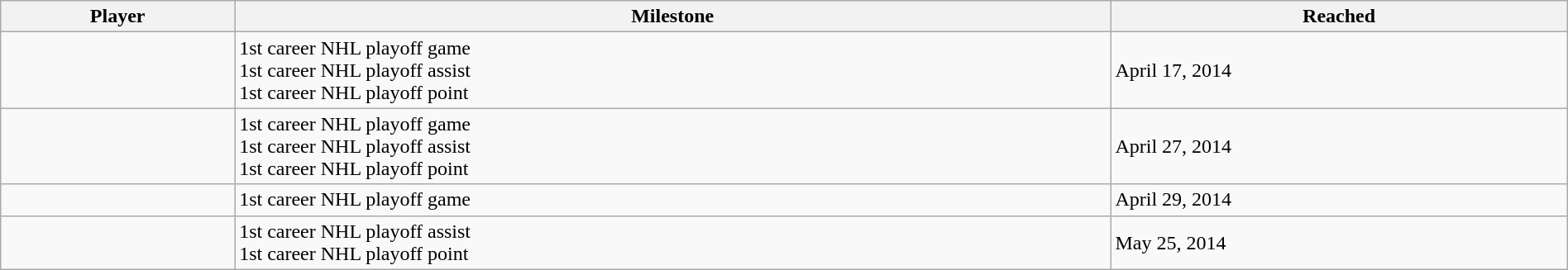<table class="wikitable sortable" style="width:100%;">
<tr align=center>
<th>Player</th>
<th>Milestone</th>
<th>Reached</th>
</tr>
<tr>
<td></td>
<td>1st career NHL playoff game<br>1st career NHL playoff assist<br>1st career NHL playoff point</td>
<td>April 17, 2014</td>
</tr>
<tr>
<td></td>
<td>1st career NHL playoff game<br>1st career NHL playoff assist<br>1st career NHL playoff point</td>
<td>April 27, 2014</td>
</tr>
<tr>
<td></td>
<td>1st career NHL playoff game</td>
<td>April 29, 2014</td>
</tr>
<tr>
<td></td>
<td>1st career NHL playoff assist<br>1st career NHL playoff point</td>
<td>May 25, 2014</td>
</tr>
</table>
